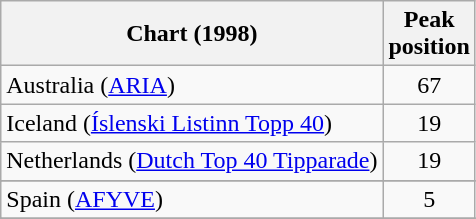<table class="wikitable sortable">
<tr>
<th>Chart (1998)</th>
<th>Peak<br>position</th>
</tr>
<tr>
<td>Australia (<a href='#'>ARIA</a>)</td>
<td style="text-align:center;">67</td>
</tr>
<tr>
<td>Iceland (<a href='#'>Íslenski Listinn Topp 40</a>)</td>
<td style="text-align:center;">19</td>
</tr>
<tr>
<td>Netherlands (<a href='#'>Dutch Top 40 Tipparade</a>)</td>
<td style="text-align:center;">19</td>
</tr>
<tr>
</tr>
<tr>
</tr>
<tr>
<td>Spain (<a href='#'>AFYVE</a>)</td>
<td align="center">5</td>
</tr>
<tr>
</tr>
<tr>
</tr>
</table>
